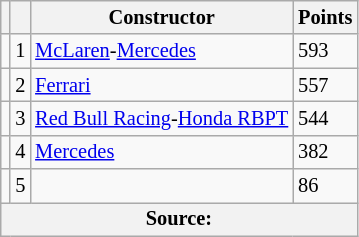<table class="wikitable" style="font-size: 85%;">
<tr>
<th scope="col"></th>
<th scope="col"></th>
<th scope="col">Constructor</th>
<th scope="col">Points</th>
</tr>
<tr>
<td align="left"></td>
<td align="center">1</td>
<td> <a href='#'>McLaren</a>-<a href='#'>Mercedes</a></td>
<td align="left">593</td>
</tr>
<tr>
<td align="left"></td>
<td align="center">2</td>
<td> <a href='#'>Ferrari</a></td>
<td align="left">557</td>
</tr>
<tr>
<td align="left"></td>
<td align="center">3</td>
<td> <a href='#'>Red Bull Racing</a>-<a href='#'>Honda RBPT</a></td>
<td align="left">544</td>
</tr>
<tr>
<td align="left"></td>
<td align="center">4</td>
<td> <a href='#'>Mercedes</a></td>
<td align="left">382</td>
</tr>
<tr>
<td align="left"></td>
<td align="center">5</td>
<td></td>
<td align="left">86</td>
</tr>
<tr>
<th colspan=4>Source:</th>
</tr>
</table>
